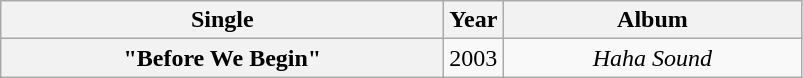<table class="wikitable plainrowheaders" style="text-align:center">
<tr>
<th scope="col" style="width:18em">Single</th>
<th scope="col">Year</th>
<th scope="col" style="width:12em">Album</th>
</tr>
<tr>
<th scope="row">"Before We Begin"</th>
<td>2003</td>
<td><em>Haha Sound</em></td>
</tr>
</table>
